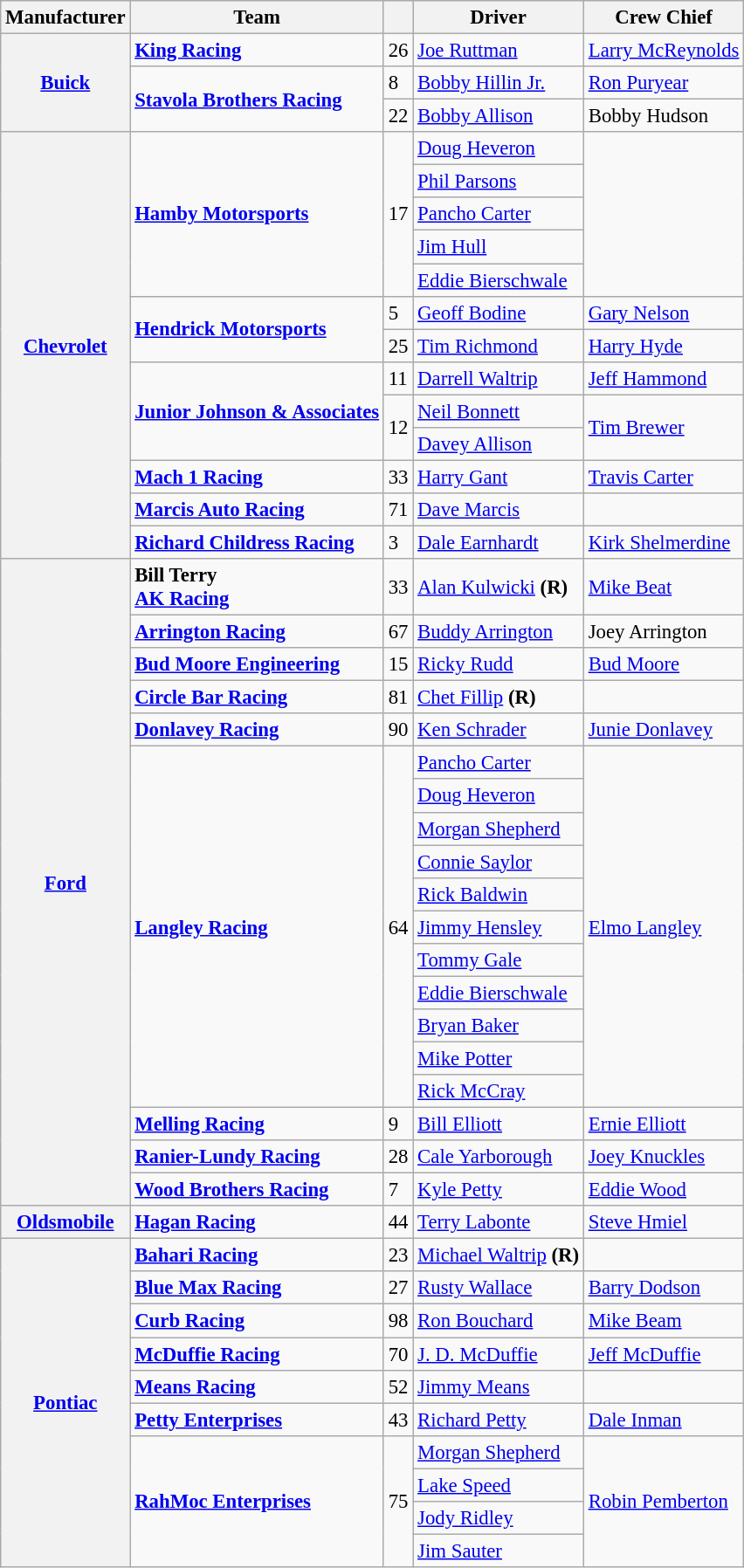<table class="wikitable" style="font-size: 95%;">
<tr>
<th>Manufacturer</th>
<th>Team</th>
<th></th>
<th>Driver</th>
<th>Crew Chief</th>
</tr>
<tr>
<th rowspan="3"><a href='#'>Buick</a></th>
<td><strong><a href='#'>King Racing</a></strong></td>
<td>26</td>
<td><a href='#'>Joe Ruttman</a></td>
<td><a href='#'>Larry McReynolds</a></td>
</tr>
<tr>
<td rowspan="2"><strong><a href='#'>Stavola Brothers Racing</a></strong></td>
<td>8</td>
<td><a href='#'>Bobby Hillin Jr.</a></td>
<td><a href='#'>Ron Puryear</a></td>
</tr>
<tr>
<td>22</td>
<td><a href='#'>Bobby Allison</a></td>
<td>Bobby Hudson</td>
</tr>
<tr>
<th rowspan="13"><a href='#'>Chevrolet</a></th>
<td rowspan="5"><strong><a href='#'>Hamby Motorsports</a></strong></td>
<td rowspan="5">17</td>
<td><a href='#'>Doug Heveron</a> <small></small></td>
<td rowspan="5"></td>
</tr>
<tr>
<td><a href='#'>Phil Parsons</a> <small></small></td>
</tr>
<tr>
<td><a href='#'>Pancho Carter</a> <small></small></td>
</tr>
<tr>
<td><a href='#'>Jim Hull</a> <small></small></td>
</tr>
<tr>
<td><a href='#'>Eddie Bierschwale</a> <small></small></td>
</tr>
<tr>
<td rowspan="2"><strong><a href='#'>Hendrick Motorsports</a></strong></td>
<td>5</td>
<td><a href='#'>Geoff Bodine</a></td>
<td><a href='#'>Gary Nelson</a></td>
</tr>
<tr>
<td>25</td>
<td><a href='#'>Tim Richmond</a></td>
<td><a href='#'>Harry Hyde</a></td>
</tr>
<tr>
<td rowspan="3"><strong><a href='#'>Junior Johnson & Associates</a></strong></td>
<td>11</td>
<td><a href='#'>Darrell Waltrip</a></td>
<td><a href='#'>Jeff Hammond</a></td>
</tr>
<tr>
<td rowspan="2">12</td>
<td><a href='#'>Neil Bonnett</a> <small></small></td>
<td rowspan="2"><a href='#'>Tim Brewer</a></td>
</tr>
<tr>
<td><a href='#'>Davey Allison</a> <small></small></td>
</tr>
<tr>
<td><strong><a href='#'>Mach 1 Racing</a></strong></td>
<td>33</td>
<td><a href='#'>Harry Gant</a></td>
<td><a href='#'>Travis Carter</a></td>
</tr>
<tr>
<td><strong><a href='#'>Marcis Auto Racing</a></strong></td>
<td>71</td>
<td><a href='#'>Dave Marcis</a></td>
<td></td>
</tr>
<tr>
<td><strong><a href='#'>Richard Childress Racing</a></strong></td>
<td>3</td>
<td><a href='#'>Dale Earnhardt</a></td>
<td><a href='#'>Kirk Shelmerdine</a></td>
</tr>
<tr>
<th rowspan="19"><a href='#'>Ford</a></th>
<td><strong>Bill Terry</strong> <small></small><br><strong><a href='#'>AK Racing</a></strong> <small></small></td>
<td>33 </td>
<td><a href='#'>Alan Kulwicki</a> <strong>(R)</strong> <small></small></td>
<td><a href='#'>Mike Beat</a></td>
</tr>
<tr>
<td><strong><a href='#'>Arrington Racing</a></strong></td>
<td>67</td>
<td><a href='#'>Buddy Arrington</a></td>
<td>Joey Arrington</td>
</tr>
<tr>
<td><strong><a href='#'>Bud Moore Engineering</a></strong></td>
<td>15</td>
<td><a href='#'>Ricky Rudd</a></td>
<td><a href='#'>Bud Moore</a></td>
</tr>
<tr>
<td><strong><a href='#'>Circle Bar Racing</a></strong></td>
<td>81</td>
<td><a href='#'>Chet Fillip</a> <strong>(R)</strong></td>
<td></td>
</tr>
<tr>
<td><strong><a href='#'>Donlavey Racing</a></strong></td>
<td>90</td>
<td><a href='#'>Ken Schrader</a></td>
<td><a href='#'>Junie Donlavey</a></td>
</tr>
<tr>
<td rowspan="11"><strong><a href='#'>Langley Racing</a></strong></td>
<td rowspan="11">64</td>
<td><a href='#'>Pancho Carter</a> <small></small></td>
<td rowspan="11"><a href='#'>Elmo Langley</a></td>
</tr>
<tr>
<td><a href='#'>Doug Heveron</a> <small></small></td>
</tr>
<tr>
<td><a href='#'>Morgan Shepherd</a> <small></small></td>
</tr>
<tr>
<td><a href='#'>Connie Saylor</a> <small></small></td>
</tr>
<tr>
<td><a href='#'>Rick Baldwin</a> <small></small></td>
</tr>
<tr>
<td><a href='#'>Jimmy Hensley</a> <small></small></td>
</tr>
<tr>
<td><a href='#'>Tommy Gale</a> <small></small></td>
</tr>
<tr>
<td><a href='#'>Eddie Bierschwale</a> <small></small></td>
</tr>
<tr>
<td><a href='#'>Bryan Baker</a> <small></small></td>
</tr>
<tr>
<td><a href='#'>Mike Potter</a> <small></small></td>
</tr>
<tr>
<td><a href='#'>Rick McCray</a> <small></small></td>
</tr>
<tr>
<td><strong><a href='#'>Melling Racing</a></strong></td>
<td>9</td>
<td><a href='#'>Bill Elliott</a></td>
<td><a href='#'>Ernie Elliott</a></td>
</tr>
<tr>
<td><strong><a href='#'>Ranier-Lundy Racing</a></strong></td>
<td>28</td>
<td><a href='#'>Cale Yarborough</a></td>
<td><a href='#'>Joey Knuckles</a></td>
</tr>
<tr>
<td><strong><a href='#'>Wood Brothers Racing</a></strong></td>
<td>7</td>
<td><a href='#'>Kyle Petty</a></td>
<td><a href='#'>Eddie Wood</a></td>
</tr>
<tr>
<th><a href='#'>Oldsmobile</a></th>
<td><strong><a href='#'>Hagan Racing</a></strong></td>
<td>44</td>
<td><a href='#'>Terry Labonte</a></td>
<td><a href='#'>Steve Hmiel</a></td>
</tr>
<tr>
<th rowspan="11"><a href='#'>Pontiac</a></th>
<td><strong><a href='#'>Bahari Racing</a></strong></td>
<td>23</td>
<td><a href='#'>Michael Waltrip</a> <strong>(R)</strong></td>
<td></td>
</tr>
<tr>
<td><strong><a href='#'>Blue Max Racing</a></strong></td>
<td>27</td>
<td><a href='#'>Rusty Wallace</a></td>
<td><a href='#'>Barry Dodson</a></td>
</tr>
<tr>
<td><strong><a href='#'>Curb Racing</a></strong></td>
<td>98</td>
<td><a href='#'>Ron Bouchard</a></td>
<td><a href='#'>Mike Beam</a></td>
</tr>
<tr>
<td><strong><a href='#'>McDuffie Racing</a></strong></td>
<td>70</td>
<td><a href='#'>J. D. McDuffie</a></td>
<td><a href='#'>Jeff McDuffie</a></td>
</tr>
<tr>
<td><strong><a href='#'>Means Racing</a></strong></td>
<td>52</td>
<td><a href='#'>Jimmy Means</a></td>
<td></td>
</tr>
<tr>
<td><strong><a href='#'>Petty Enterprises</a></strong></td>
<td>43</td>
<td><a href='#'>Richard Petty</a></td>
<td><a href='#'>Dale Inman</a></td>
</tr>
<tr>
<td rowspan="4"><strong><a href='#'>RahMoc Enterprises</a></strong></td>
<td rowspan="4">75</td>
<td><a href='#'>Morgan Shepherd</a> <small></small></td>
<td rowspan="4"><a href='#'>Robin Pemberton</a></td>
</tr>
<tr>
<td><a href='#'>Lake Speed</a> <small></small></td>
</tr>
<tr>
<td><a href='#'>Jody Ridley</a> <small></small></td>
</tr>
<tr>
<td><a href='#'>Jim Sauter</a> <small></small></td>
</tr>
</table>
